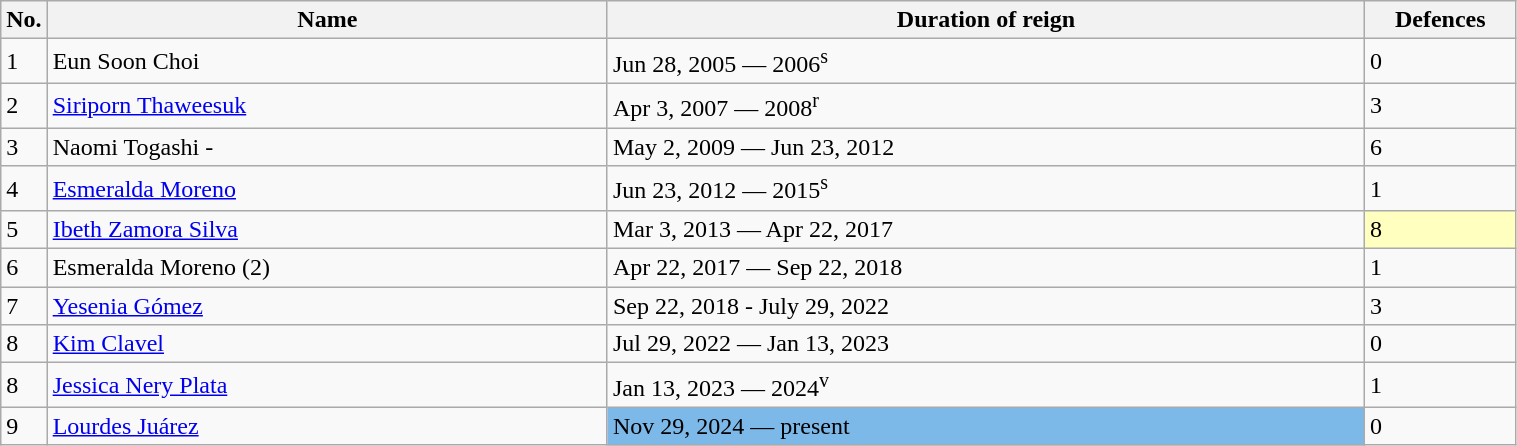<table class="wikitable" width=80%>
<tr>
<th width=3%>No.</th>
<th width=37%>Name</th>
<th width=50%>Duration of reign</th>
<th width=10%>Defences</th>
</tr>
<tr>
<td>1</td>
<td align=left> Eun Soon Choi</td>
<td>Jun 28, 2005 — 2006<sup>s</sup></td>
<td>0</td>
</tr>
<tr>
<td>2</td>
<td align=left> <a href='#'>Siriporn Thaweesuk</a></td>
<td>Apr 3, 2007 — 2008<sup>r</sup></td>
<td>3</td>
</tr>
<tr>
<td>3</td>
<td align=left> Naomi Togashi - </td>
<td>May 2, 2009 — Jun 23, 2012</td>
<td>6</td>
</tr>
<tr>
<td>4</td>
<td align=left> <a href='#'>Esmeralda Moreno</a></td>
<td>Jun 23, 2012 — 2015<sup>s</sup></td>
<td>1</td>
</tr>
<tr>
<td>5</td>
<td align=left> <a href='#'>Ibeth Zamora Silva</a></td>
<td>Mar 3, 2013 — Apr 22, 2017</td>
<td style="background:#ffffbf;" width=5px>8</td>
</tr>
<tr>
<td>6</td>
<td align=left> Esmeralda Moreno (2)</td>
<td>Apr 22, 2017 — Sep 22, 2018</td>
<td>1</td>
</tr>
<tr>
<td>7</td>
<td align=left> <a href='#'>Yesenia Gómez</a></td>
<td>Sep 22, 2018 - July 29, 2022</td>
<td>3</td>
</tr>
<tr>
<td>8</td>
<td align=left> <a href='#'>Kim Clavel</a></td>
<td>Jul 29, 2022 — Jan 13, 2023</td>
<td>0</td>
</tr>
<tr>
<td>8</td>
<td align=left> <a href='#'>Jessica Nery Plata</a></td>
<td>Jan 13, 2023 — 2024<sup>v</sup></td>
<td>1</td>
</tr>
<tr>
<td>9</td>
<td align=left> <a href='#'>Lourdes Juárez</a></td>
<td style="background:#7CB9E8;" width=5px>Nov 29, 2024 — present</td>
<td>0</td>
</tr>
</table>
